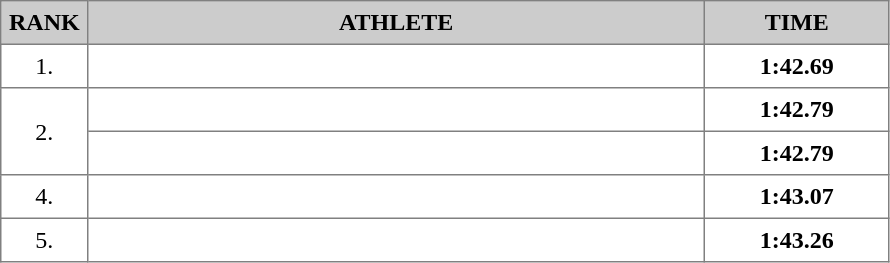<table border="1" cellspacing="2" cellpadding="5" style="border-collapse: collapse; font-size: 100%;">
<tr bgcolor="cccccc">
<th>RANK</th>
<th align="center" style="width: 25em">ATHLETE</th>
<th align="center" style="width: 7em">TIME</th>
</tr>
<tr>
<td align="center">1.</td>
<td></td>
<td align="center"><strong>1:42.69</strong></td>
</tr>
<tr>
<td rowspan=2 align="center">2.</td>
<td></td>
<td align="center"><strong>1:42.79</strong></td>
</tr>
<tr>
<td></td>
<td align="center"><strong>1:42.79</strong></td>
</tr>
<tr>
<td align="center">4.</td>
<td></td>
<td align="center"><strong>1:43.07</strong></td>
</tr>
<tr>
<td align="center">5.</td>
<td></td>
<td align="center"><strong>1:43.26</strong></td>
</tr>
</table>
